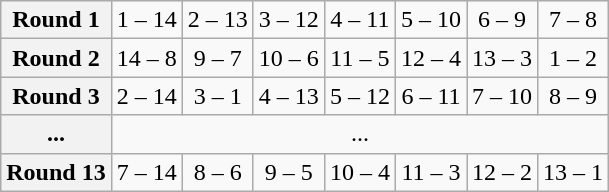<table class="wikitable" summary="A list of games played in each round" style="text-align: center">
<tr>
<th scope="row">Round 1</th>
<td>1 – 14</td>
<td>2 – 13</td>
<td>3 – 12</td>
<td>4 – 11</td>
<td>5 – 10</td>
<td>6 – 9</td>
<td>7 – 8</td>
</tr>
<tr>
<th scope="row">Round 2</th>
<td>14 – 8</td>
<td>9 – 7</td>
<td>10 – 6</td>
<td>11 – 5</td>
<td>12 – 4</td>
<td>13 – 3</td>
<td>1 – 2</td>
</tr>
<tr>
<th scope="row">Round 3</th>
<td>2 – 14</td>
<td>3 – 1</td>
<td>4 – 13</td>
<td>5 – 12</td>
<td>6 – 11</td>
<td>7 – 10</td>
<td>8 – 9</td>
</tr>
<tr>
<th scope="row">...</th>
<td colspan="7">...</td>
</tr>
<tr>
<th scope="row">Round 13</th>
<td>7 – 14</td>
<td>8 – 6</td>
<td>9 – 5</td>
<td>10 – 4</td>
<td>11 – 3</td>
<td>12 – 2</td>
<td>13 – 1</td>
</tr>
</table>
